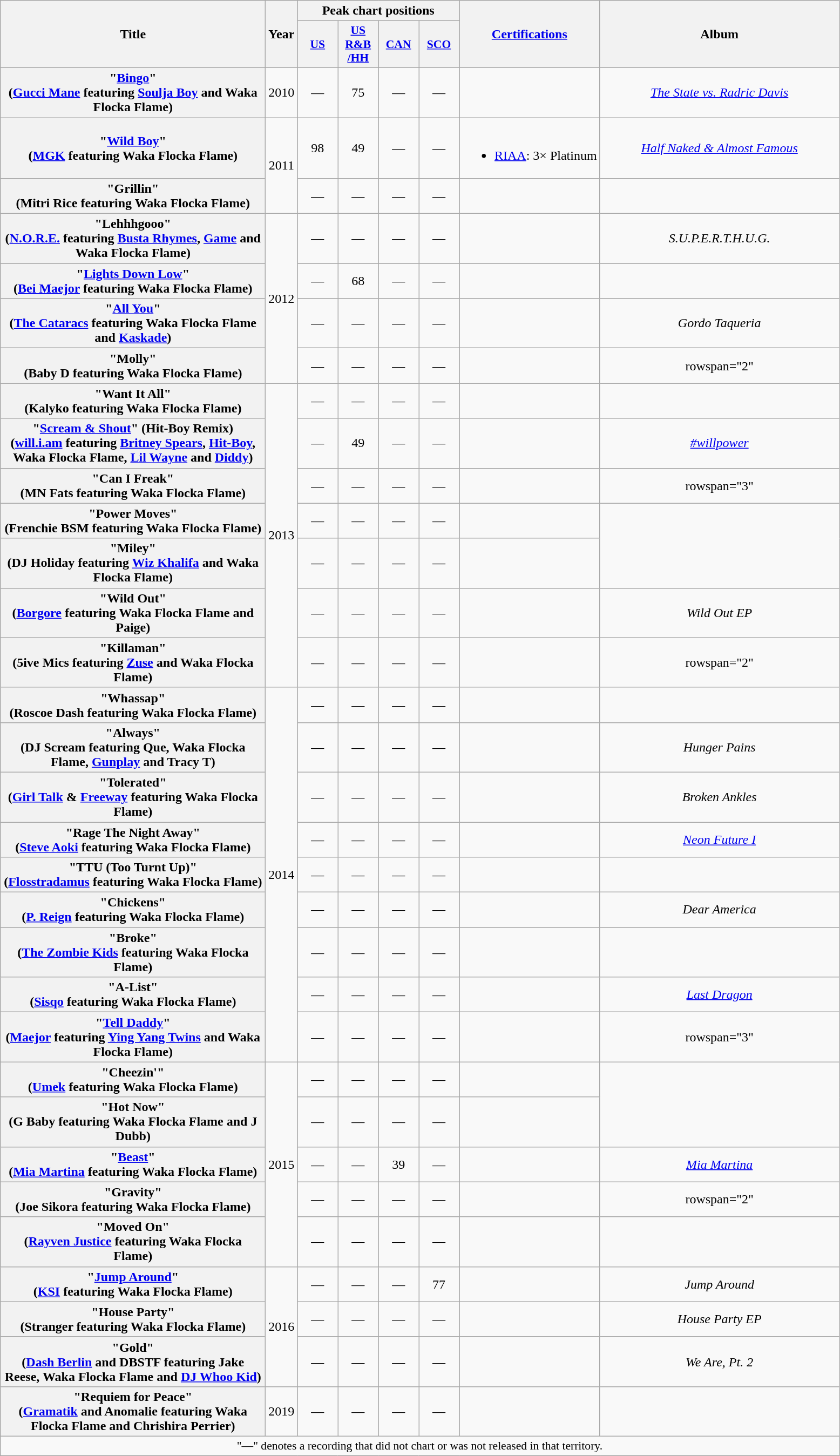<table class="wikitable plainrowheaders" style="text-align:center;">
<tr>
<th scope="col" rowspan="2" style="width:20em;">Title</th>
<th scope="col" rowspan="2" style="width:1em;">Year</th>
<th colspan="4" scope="col">Peak chart positions</th>
<th rowspan="2"><a href='#'>Certifications</a></th>
<th scope="col" rowspan="2" style="width:18em;">Album</th>
</tr>
<tr>
<th style="width:3em; font-size:90%"><a href='#'>US</a><br></th>
<th style="width:3em; font-size:90%"><a href='#'>US<br>R&B<br>/HH</a><br></th>
<th style="width:3em; font-size:90%"><a href='#'>CAN</a><br></th>
<th style="width:3em; font-size:90%"><a href='#'>SCO</a><br></th>
</tr>
<tr>
<th scope="row">"<a href='#'>Bingo</a>"<br><span>(<a href='#'>Gucci Mane</a> featuring <a href='#'>Soulja Boy</a> and Waka Flocka Flame)</span></th>
<td>2010</td>
<td>—</td>
<td>75</td>
<td>—</td>
<td>—</td>
<td></td>
<td><em><a href='#'>The State vs. Radric Davis</a></em></td>
</tr>
<tr>
<th scope="row">"<a href='#'>Wild Boy</a>"<br><span>(<a href='#'>MGK</a> featuring Waka Flocka Flame)</span></th>
<td rowspan="2">2011</td>
<td>98</td>
<td>49</td>
<td>—</td>
<td>—</td>
<td><br><ul><li><a href='#'>RIAA</a>: 3× Platinum</li></ul></td>
<td><em><a href='#'>Half Naked & Almost Famous</a></em></td>
</tr>
<tr>
<th scope="row">"Grillin"<br><span>(Mitri Rice featuring Waka Flocka Flame)</span></th>
<td>—</td>
<td>—</td>
<td>—</td>
<td>—</td>
<td></td>
<td></td>
</tr>
<tr>
<th scope="row">"Lehhhgooo"<br><span>(<a href='#'>N.O.R.E.</a> featuring <a href='#'>Busta Rhymes</a>, <a href='#'>Game</a> and Waka Flocka Flame)</span></th>
<td rowspan="4">2012</td>
<td>—</td>
<td>—</td>
<td>—</td>
<td>—</td>
<td></td>
<td><em>S.U.P.E.R.T.H.U.G.</em></td>
</tr>
<tr>
<th scope="row">"<a href='#'>Lights Down Low</a>"<br><span>(<a href='#'>Bei Maejor</a> featuring Waka Flocka Flame)</span></th>
<td>—</td>
<td>68</td>
<td>—</td>
<td>—</td>
<td></td>
<td></td>
</tr>
<tr>
<th scope="row">"<a href='#'>All You</a>"<br><span>(<a href='#'>The Cataracs</a> featuring Waka Flocka Flame and <a href='#'>Kaskade</a>)</span></th>
<td>—</td>
<td>—</td>
<td>—</td>
<td>—</td>
<td></td>
<td><em>Gordo Taqueria</em></td>
</tr>
<tr>
<th scope="row">"Molly"<br><span>(Baby D featuring Waka Flocka Flame)</span></th>
<td>—</td>
<td>—</td>
<td>—</td>
<td>—</td>
<td></td>
<td>rowspan="2" </td>
</tr>
<tr>
<th scope="row">"Want It All"<br><span>(Kalyko featuring Waka Flocka Flame)</span></th>
<td rowspan="7">2013</td>
<td>—</td>
<td>—</td>
<td>—</td>
<td>—</td>
<td></td>
</tr>
<tr>
<th scope="row">"<a href='#'>Scream & Shout</a>" (Hit-Boy Remix)<br><span>(<a href='#'>will.i.am</a> featuring <a href='#'>Britney Spears</a>, <a href='#'>Hit-Boy</a>, Waka Flocka Flame, <a href='#'>Lil Wayne</a> and <a href='#'>Diddy</a>)</span></th>
<td>—</td>
<td>49</td>
<td>—</td>
<td>—</td>
<td></td>
<td><em><a href='#'>#willpower</a></em></td>
</tr>
<tr>
<th scope="row">"Can I Freak" <br><span>(MN Fats featuring Waka Flocka Flame)</span></th>
<td>—</td>
<td>—</td>
<td>—</td>
<td>—</td>
<td></td>
<td>rowspan="3" </td>
</tr>
<tr>
<th scope="row">"Power Moves" <br><span>(Frenchie BSM featuring Waka Flocka Flame)</span></th>
<td>—</td>
<td>—</td>
<td>—</td>
<td>—</td>
<td></td>
</tr>
<tr>
<th scope="row">"Miley" <br><span>(DJ Holiday featuring <a href='#'>Wiz Khalifa</a> and Waka Flocka Flame)</span></th>
<td>—</td>
<td>—</td>
<td>—</td>
<td>—</td>
<td></td>
</tr>
<tr>
<th scope="row">"Wild Out" <br><span>(<a href='#'>Borgore</a> featuring Waka Flocka Flame and Paige)</span></th>
<td>—</td>
<td>—</td>
<td>—</td>
<td>—</td>
<td></td>
<td><em>Wild Out EP</em></td>
</tr>
<tr>
<th scope="row">"Killaman" <br><span>(5ive Mics featuring <a href='#'>Zuse</a> and Waka Flocka Flame)</span></th>
<td>—</td>
<td>—</td>
<td>—</td>
<td>—</td>
<td></td>
<td>rowspan="2" </td>
</tr>
<tr>
<th scope="row">"Whassap"<br><span>(Roscoe Dash featuring Waka Flocka Flame)</span></th>
<td rowspan="9">2014</td>
<td>—</td>
<td>—</td>
<td>—</td>
<td>—</td>
<td></td>
</tr>
<tr>
<th scope="row">"Always"<br><span>(DJ Scream featuring Que, Waka Flocka Flame, <a href='#'>Gunplay</a> and Tracy T)</span></th>
<td>—</td>
<td>—</td>
<td>—</td>
<td>—</td>
<td></td>
<td><em>Hunger Pains</em></td>
</tr>
<tr>
<th scope="row">"Tolerated"<br><span>(<a href='#'>Girl Talk</a> & <a href='#'>Freeway</a> featuring Waka Flocka Flame)</span></th>
<td>—</td>
<td>—</td>
<td>—</td>
<td>—</td>
<td></td>
<td><em>Broken Ankles</em></td>
</tr>
<tr>
<th scope="row">"Rage The Night Away"<br><span>(<a href='#'>Steve Aoki</a> featuring Waka Flocka Flame)</span></th>
<td>—</td>
<td>—</td>
<td>—</td>
<td>—</td>
<td></td>
<td><em><a href='#'>Neon Future I</a></em></td>
</tr>
<tr>
<th scope="row">"TTU (Too Turnt Up)" <br><span>(<a href='#'>Flosstradamus</a> featuring Waka Flocka Flame)</span></th>
<td>—</td>
<td>—</td>
<td>—</td>
<td>—</td>
<td></td>
<td></td>
</tr>
<tr>
<th scope="row">"Chickens" <br><span>(<a href='#'>P. Reign</a> featuring Waka Flocka Flame)</span></th>
<td>—</td>
<td>—</td>
<td>—</td>
<td>—</td>
<td></td>
<td><em>Dear America</em></td>
</tr>
<tr>
<th scope="row">"Broke" <br><span>(<a href='#'>The Zombie Kids</a> featuring Waka Flocka Flame)</span></th>
<td>—</td>
<td>—</td>
<td>—</td>
<td>—</td>
<td></td>
<td></td>
</tr>
<tr>
<th scope="row">"A-List" <br><span>(<a href='#'>Sisqo</a> featuring Waka Flocka Flame)</span></th>
<td>—</td>
<td>—</td>
<td>—</td>
<td>—</td>
<td></td>
<td><em><a href='#'>Last Dragon</a></em></td>
</tr>
<tr>
<th scope="row">"<a href='#'>Tell Daddy</a>" <br><span>(<a href='#'>Maejor</a> featuring <a href='#'>Ying Yang Twins</a> and Waka Flocka Flame)</span></th>
<td>—</td>
<td>—</td>
<td>—</td>
<td>—</td>
<td></td>
<td>rowspan="3" </td>
</tr>
<tr>
<th scope="row">"Cheezin'"<br><span>(<a href='#'>Umek</a> featuring Waka Flocka Flame)</span></th>
<td rowspan="5">2015</td>
<td>—</td>
<td>—</td>
<td>—</td>
<td>—</td>
<td></td>
</tr>
<tr>
<th scope="row">"Hot Now"<br><span>(G Baby featuring Waka Flocka Flame and J Dubb)</span></th>
<td>—</td>
<td>—</td>
<td>—</td>
<td>—</td>
<td></td>
</tr>
<tr>
<th scope="row">"<a href='#'>Beast</a>"<br><span>(<a href='#'>Mia Martina</a> featuring Waka Flocka Flame)</span></th>
<td>—</td>
<td>—</td>
<td>39</td>
<td>—</td>
<td></td>
<td><em><a href='#'>Mia Martina</a></em></td>
</tr>
<tr>
<th scope="row">"Gravity"<br><span>(Joe Sikora featuring Waka Flocka Flame)</span></th>
<td>—</td>
<td>—</td>
<td>—</td>
<td>—</td>
<td></td>
<td>rowspan="2" </td>
</tr>
<tr>
<th scope="row">"Moved On"<br><span>(<a href='#'>Rayven Justice</a> featuring Waka Flocka Flame)</span></th>
<td>—</td>
<td>—</td>
<td>—</td>
<td>—</td>
<td></td>
</tr>
<tr>
<th scope="row">"<a href='#'>Jump Around</a>"<br><span>(<a href='#'>KSI</a> featuring Waka Flocka Flame)</span></th>
<td rowspan="3">2016</td>
<td>—</td>
<td>—</td>
<td>—</td>
<td>77</td>
<td></td>
<td><em>Jump Around</em></td>
</tr>
<tr>
<th scope="row">"House Party"<br><span>(Stranger featuring Waka Flocka Flame)</span></th>
<td>—</td>
<td>—</td>
<td>—</td>
<td>—</td>
<td></td>
<td><em>House Party EP</em></td>
</tr>
<tr>
<th scope="row">"Gold"<br><span>(<a href='#'>Dash Berlin</a> and DBSTF featuring Jake Reese, Waka Flocka Flame and <a href='#'>DJ Whoo Kid</a>)</span></th>
<td>—</td>
<td>—</td>
<td>—</td>
<td>—</td>
<td></td>
<td><em>We Are, Pt. 2</em></td>
</tr>
<tr>
<th scope="row">"Requiem for Peace" <br><span>(<a href='#'>Gramatik</a> and Anomalie featuring Waka Flocka Flame and Chrishira Perrier)</span></th>
<td>2019</td>
<td>—</td>
<td>—</td>
<td>—</td>
<td>—</td>
<td></td>
<td></td>
</tr>
<tr>
<td colspan="8" style="font-size:90%">"—" denotes a recording that did not chart or was not released in that territory.</td>
</tr>
</table>
